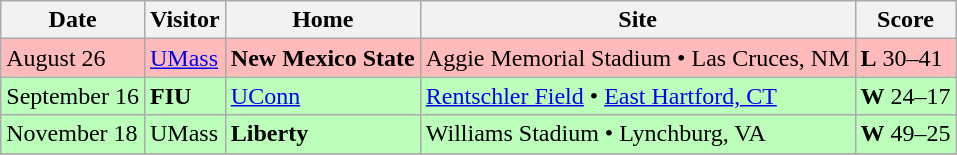<table class="wikitable">
<tr>
<th>Date</th>
<th>Visitor</th>
<th>Home</th>
<th>Site</th>
<th>Score</th>
</tr>
<tr style="background:#fbb;">
<td>August 26</td>
<td><a href='#'>UMass</a></td>
<td><strong>New Mexico State</strong></td>
<td>Aggie Memorial Stadium • Las Cruces, NM</td>
<td><strong>L</strong> 30–41</td>
</tr>
<tr style="background:#bfb;">
<td>September 16</td>
<td><strong>FIU</strong></td>
<td><a href='#'>UConn</a></td>
<td><a href='#'>Rentschler Field</a> • <a href='#'>East Hartford, CT</a></td>
<td><strong>W</strong> 24–17</td>
</tr>
<tr style="background:#bfb;">
<td>November 18</td>
<td>UMass</td>
<td><strong>Liberty</strong></td>
<td>Williams Stadium • Lynchburg, VA</td>
<td><strong>W</strong> 49–25</td>
</tr>
<tr>
</tr>
</table>
